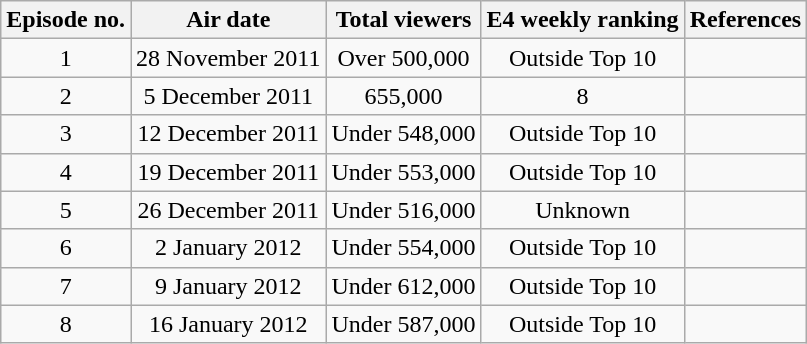<table class="wikitable" style="text-align:center;">
<tr>
<th>Episode no.</th>
<th>Air date</th>
<th>Total viewers</th>
<th>E4 weekly ranking</th>
<th>References</th>
</tr>
<tr>
<td>1</td>
<td>28 November 2011</td>
<td>Over 500,000</td>
<td>Outside Top 10</td>
<td></td>
</tr>
<tr>
<td>2</td>
<td>5 December 2011</td>
<td>655,000</td>
<td>8</td>
<td></td>
</tr>
<tr>
<td>3</td>
<td>12 December 2011</td>
<td>Under 548,000</td>
<td>Outside Top 10</td>
<td></td>
</tr>
<tr>
<td>4</td>
<td>19 December 2011</td>
<td>Under 553,000</td>
<td>Outside Top 10</td>
<td></td>
</tr>
<tr>
<td>5</td>
<td>26 December 2011</td>
<td>Under 516,000</td>
<td>Unknown</td>
<td></td>
</tr>
<tr>
<td>6</td>
<td>2 January 2012</td>
<td>Under 554,000</td>
<td>Outside Top 10</td>
<td></td>
</tr>
<tr>
<td>7</td>
<td>9 January 2012</td>
<td>Under 612,000</td>
<td>Outside Top 10</td>
<td></td>
</tr>
<tr>
<td>8</td>
<td>16 January 2012</td>
<td>Under 587,000</td>
<td>Outside Top 10</td>
<td></td>
</tr>
</table>
